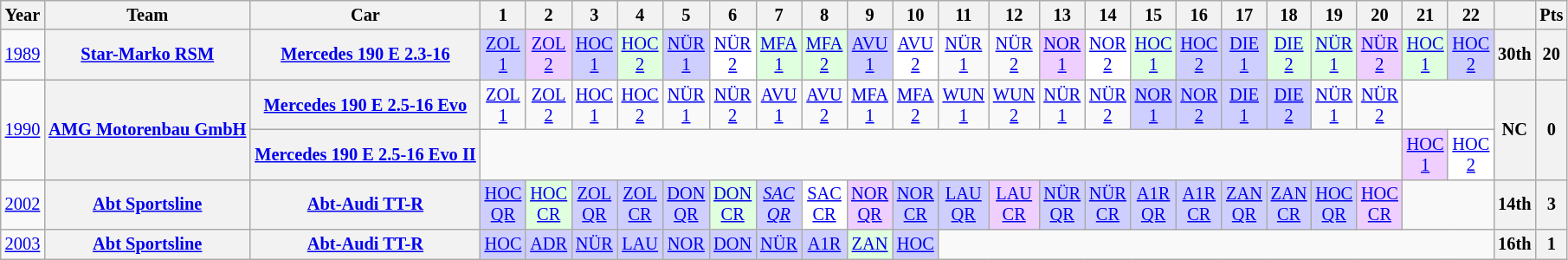<table class="wikitable" border="1" style="text-align:center; font-size:85%;">
<tr>
<th>Year</th>
<th>Team</th>
<th>Car</th>
<th>1</th>
<th>2</th>
<th>3</th>
<th>4</th>
<th>5</th>
<th>6</th>
<th>7</th>
<th>8</th>
<th>9</th>
<th>10</th>
<th>11</th>
<th>12</th>
<th>13</th>
<th>14</th>
<th>15</th>
<th>16</th>
<th>17</th>
<th>18</th>
<th>19</th>
<th>20</th>
<th>21</th>
<th>22</th>
<th></th>
<th>Pts</th>
</tr>
<tr>
<td><a href='#'>1989</a></td>
<th nowrap><a href='#'>Star-Marko RSM</a></th>
<th nowrap><a href='#'>Mercedes 190 E 2.3-16</a></th>
<td style="background:#CFCFFF;"><a href='#'>ZOL<br>1</a><br></td>
<td style="background:#EFCFFF;"><a href='#'>ZOL<br>2</a><br></td>
<td style="background:#CFCFFF;"><a href='#'>HOC<br>1</a><br></td>
<td style="background:#DFFFDF;"><a href='#'>HOC<br>2</a><br></td>
<td style="background:#CFCFFF;"><a href='#'>NÜR<br>1</a><br></td>
<td style="background:#FFFFFF;"><a href='#'>NÜR<br>2</a><br></td>
<td style="background:#DFFFDF;"><a href='#'>MFA<br>1</a><br></td>
<td style="background:#DFFFDF;"><a href='#'>MFA<br>2</a><br></td>
<td style="background:#CFCFFF;"><a href='#'>AVU<br>1</a><br></td>
<td style="background:#FFFFFF;"><a href='#'>AVU<br>2</a><br></td>
<td><a href='#'>NÜR<br>1</a></td>
<td><a href='#'>NÜR<br>2</a></td>
<td style="background:#EFCFFF;"><a href='#'>NOR<br>1</a><br></td>
<td style="background:#FFFFFF;"><a href='#'>NOR<br>2</a><br></td>
<td style="background:#DFFFDF;"><a href='#'>HOC<br>1</a><br></td>
<td style="background:#CFCFFF;"><a href='#'>HOC<br>2</a><br></td>
<td style="background:#CFCFFF;"><a href='#'>DIE<br>1</a><br></td>
<td style="background:#DFFFDF;"><a href='#'>DIE<br>2</a><br></td>
<td style="background:#DFFFDF;"><a href='#'>NÜR<br>1</a><br></td>
<td style="background:#EFCFFF;"><a href='#'>NÜR<br>2</a><br></td>
<td style="background:#DFFFDF;"><a href='#'>HOC<br>1</a><br></td>
<td style="background:#CFCFFF;"><a href='#'>HOC<br>2</a><br></td>
<th>30th</th>
<th>20</th>
</tr>
<tr>
<td rowspan=2><a href='#'>1990</a></td>
<th rowspan=2 nowrap><a href='#'>AMG Motorenbau GmbH</a></th>
<th nowrap><a href='#'>Mercedes 190 E 2.5-16 Evo</a></th>
<td><a href='#'>ZOL<br>1</a></td>
<td><a href='#'>ZOL<br>2</a></td>
<td><a href='#'>HOC<br>1</a></td>
<td><a href='#'>HOC<br>2</a></td>
<td><a href='#'>NÜR<br>1</a></td>
<td><a href='#'>NÜR<br>2</a></td>
<td><a href='#'>AVU<br>1</a></td>
<td><a href='#'>AVU<br>2</a></td>
<td><a href='#'>MFA<br>1</a></td>
<td><a href='#'>MFA<br>2</a></td>
<td><a href='#'>WUN<br>1</a></td>
<td><a href='#'>WUN<br>2</a></td>
<td><a href='#'>NÜR<br>1</a></td>
<td><a href='#'>NÜR<br>2</a></td>
<td style="background:#CFCFFF;"><a href='#'>NOR<br>1</a><br></td>
<td style="background:#CFCFFF;"><a href='#'>NOR<br>2</a><br></td>
<td style="background:#CFCFFF;"><a href='#'>DIE<br>1</a><br></td>
<td style="background:#CFCFFF;"><a href='#'>DIE<br>2</a><br></td>
<td><a href='#'>NÜR<br>1</a></td>
<td><a href='#'>NÜR<br>2</a></td>
<td colspan=2></td>
<th rowspan=2>NC</th>
<th rowspan=2>0</th>
</tr>
<tr>
<th nowrap><a href='#'>Mercedes 190 E 2.5-16 Evo II</a></th>
<td colspan=20></td>
<td style="background:#EFCFFF;"><a href='#'>HOC<br>1</a><br></td>
<td style="background:#FFFFFF;"><a href='#'>HOC<br>2</a><br></td>
</tr>
<tr>
<td><a href='#'>2002</a></td>
<th nowrap><a href='#'>Abt Sportsline</a></th>
<th nowrap><a href='#'>Abt-Audi TT-R</a></th>
<td style="background:#CFCFFF;"><a href='#'>HOC<br>QR</a><br></td>
<td style="background:#DFFFDF;"><a href='#'>HOC<br>CR</a><br></td>
<td style="background:#CFCFFF;"><a href='#'>ZOL<br>QR</a><br></td>
<td style="background:#CFCFFF;"><a href='#'>ZOL<br>CR</a><br></td>
<td style="background:#CFCFFF;"><a href='#'>DON<br>QR</a><br></td>
<td style="background:#DFFFDF;"><a href='#'>DON<br>CR</a><br></td>
<td style="background:#CFCFFF;"><em><a href='#'>SAC<br>QR</a></em><br></td>
<td style="background:#FFFFFF;"><a href='#'>SAC<br>CR</a><br></td>
<td style="background:#EFCFFF;"><a href='#'>NOR<br>QR</a><br></td>
<td style="background:#CFCFFF;"><a href='#'>NOR<br>CR</a><br></td>
<td style="background:#CFCFFF;"><a href='#'>LAU<br>QR</a><br></td>
<td style="background:#EFCFFF;"><a href='#'>LAU<br>CR</a><br></td>
<td style="background:#CFCFFF;"><a href='#'>NÜR<br>QR</a><br></td>
<td style="background:#CFCFFF;"><a href='#'>NÜR<br>CR</a><br></td>
<td style="background:#CFCFFF;"><a href='#'>A1R<br>QR</a><br></td>
<td style="background:#CFCFFF;"><a href='#'>A1R<br>CR</a><br></td>
<td style="background:#CFCFFF;"><a href='#'>ZAN<br>QR</a><br></td>
<td style="background:#CFCFFF;"><a href='#'>ZAN<br>CR</a><br></td>
<td style="background:#CFCFFF;"><a href='#'>HOC<br>QR</a><br></td>
<td style="background:#EFCFFF;"><a href='#'>HOC<br>CR</a><br></td>
<td colspan=2></td>
<th>14th</th>
<th>3</th>
</tr>
<tr>
<td><a href='#'>2003</a></td>
<th nowrap><a href='#'>Abt Sportsline</a></th>
<th nowrap><a href='#'>Abt-Audi TT-R</a></th>
<td style="background:#CFCFFF;"><a href='#'>HOC</a><br></td>
<td style="background:#CFCFFF;"><a href='#'>ADR</a><br></td>
<td style="background:#CFCFFF;"><a href='#'>NÜR</a><br></td>
<td style="background:#CFCFFF;"><a href='#'>LAU</a><br></td>
<td style="background:#CFCFFF;"><a href='#'>NOR</a><br></td>
<td style="background:#CFCFFF;"><a href='#'>DON</a><br></td>
<td style="background:#CFCFFF;"><a href='#'>NÜR</a><br></td>
<td style="background:#CFCFFF;"><a href='#'>A1R</a><br></td>
<td style="background:#DFFFDF;"><a href='#'>ZAN</a><br></td>
<td style="background:#CFCFFF;"><a href='#'>HOC</a><br></td>
<td colspan=12></td>
<th>16th</th>
<th>1</th>
</tr>
</table>
